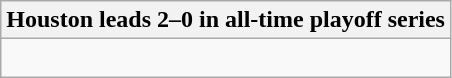<table class="wikitable collapsible collapsed">
<tr>
<th>Houston leads 2–0 in all-time playoff series</th>
</tr>
<tr>
<td><br>
</td>
</tr>
</table>
